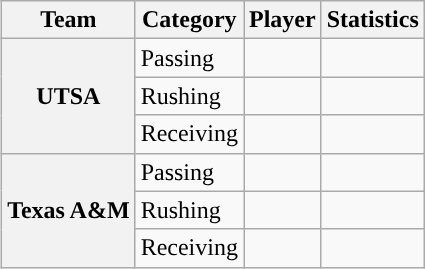<table class="wikitable" style="float:right">
<tr>
<th>Team</th>
<th>Category</th>
<th>Player</th>
<th>Statistics</th>
</tr>
<tr>
<th rowspan=3>UTSA</th>
<td>Passing</td>
<td></td>
<td></td>
</tr>
<tr>
<td>Rushing</td>
<td></td>
<td></td>
</tr>
<tr>
<td>Receiving</td>
<td></td>
<td></td>
</tr>
<tr>
<th rowspan=3>Texas A&M</th>
<td>Passing</td>
<td></td>
<td></td>
</tr>
<tr>
<td>Rushing</td>
<td></td>
<td></td>
</tr>
<tr>
<td>Receiving</td>
<td></td>
<td></td>
</tr>
</table>
